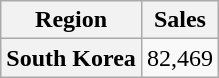<table class="wikitable plainrowheaders" style="text-align:center;">
<tr>
<th scope="col">Region</th>
<th scope="col">Sales</th>
</tr>
<tr>
<th scope="row">South Korea</th>
<td>82,469</td>
</tr>
</table>
